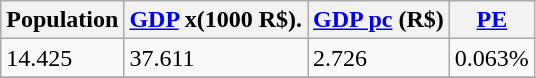<table class="wikitable" border="1">
<tr>
<th>Population</th>
<th><a href='#'>GDP</a> x(1000 R$).</th>
<th><a href='#'>GDP pc</a> (R$)</th>
<th><a href='#'>PE</a></th>
</tr>
<tr>
<td>14.425</td>
<td>37.611</td>
<td>2.726</td>
<td>0.063%</td>
</tr>
<tr>
</tr>
</table>
